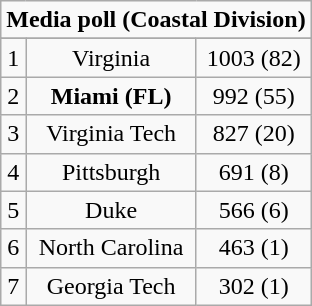<table class="wikitable" style="display: inline-table;">
<tr>
<td align="center" Colspan="3"><strong>Media poll (Coastal Division)</strong></td>
</tr>
<tr align="center">
</tr>
<tr align="center">
<td>1</td>
<td>Virginia</td>
<td>1003 (82)</td>
</tr>
<tr align="center">
<td>2</td>
<td><strong>Miami (FL)</strong></td>
<td>992 (55)</td>
</tr>
<tr align="center">
<td>3</td>
<td>Virginia Tech</td>
<td>827 (20)</td>
</tr>
<tr align="center">
<td>4</td>
<td>Pittsburgh</td>
<td>691 (8)</td>
</tr>
<tr align="center">
<td>5</td>
<td>Duke</td>
<td>566 (6)</td>
</tr>
<tr align="center">
<td>6</td>
<td>North Carolina</td>
<td>463 (1)</td>
</tr>
<tr align="center">
<td>7</td>
<td>Georgia Tech</td>
<td>302 (1)</td>
</tr>
</table>
